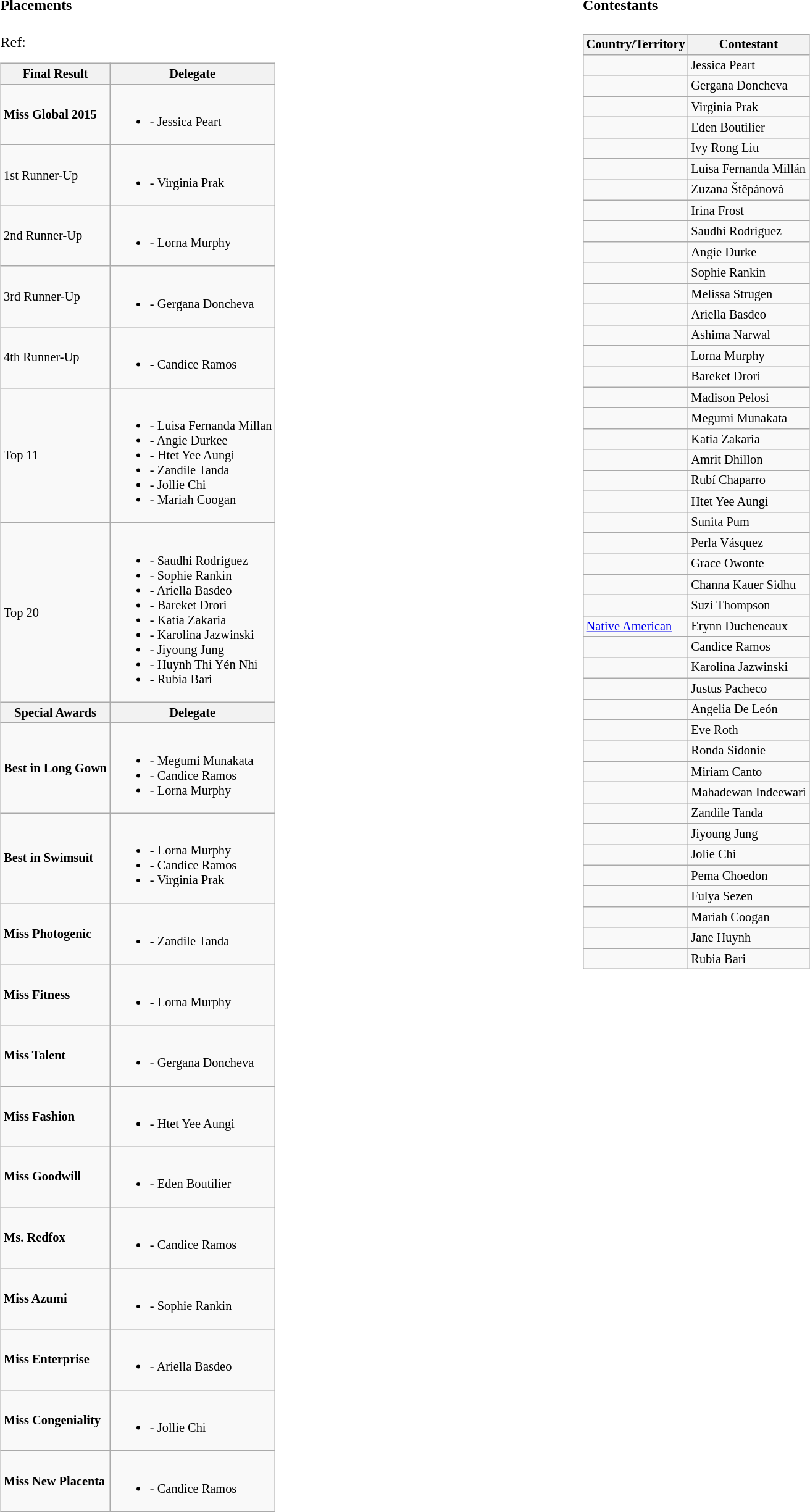<table>
<tr>
<td valign="top" width=10%><br><h4>Placements</h4>Ref:<table class="wikitable sortable" style="font-size: 85%;">
<tr>
<th>Final Result</th>
<th>Delegate</th>
</tr>
<tr>
<td><strong>Miss Global 2015</strong></td>
<td><br><ul><li> - Jessica Peart</li></ul></td>
</tr>
<tr>
<td>1st Runner-Up</td>
<td><br><ul><li> - Virginia Prak</li></ul></td>
</tr>
<tr>
<td>2nd Runner-Up</td>
<td><br><ul><li> - Lorna Murphy</li></ul></td>
</tr>
<tr>
<td>3rd Runner-Up</td>
<td><br><ul><li> - Gergana Doncheva</li></ul></td>
</tr>
<tr>
<td>4th Runner-Up</td>
<td><br><ul><li> - Candice Ramos</li></ul></td>
</tr>
<tr>
<td>Top 11</td>
<td><br><ul><li> - Luisa Fernanda Millan</li><li> - Angie Durkee</li><li> - Htet Yee Aungi</li><li> - Zandile Tanda</li><li> - Jollie Chi</li><li> - Mariah Coogan</li></ul></td>
</tr>
<tr>
<td>Top 20</td>
<td><br><ul><li> - Saudhi Rodriguez</li><li> - Sophie Rankin</li><li> - Ariella Basdeo</li><li> - Bareket Drori</li><li> - Katia Zakaria</li><li> - Karolina Jazwinski</li><li> - Jiyoung Jung</li><li> - Huynh Thi Yén Nhi</li><li> - Rubia Bari</li></ul></td>
</tr>
<tr>
<th><strong>Special Awards</strong></th>
<th>Delegate</th>
</tr>
<tr>
<td><strong>Best in Long Gown</strong></td>
<td><br><ul><li>  - Megumi Munakata</li><li>  - Candice Ramos</li><li>  - Lorna Murphy</li></ul></td>
</tr>
<tr>
<td><strong>Best in Swimsuit</strong></td>
<td><br><ul><li>  - Lorna Murphy</li><li>  - Candice Ramos</li><li>  - Virginia Prak</li></ul></td>
</tr>
<tr>
<td><strong>Miss Photogenic</strong></td>
<td><br><ul><li> - Zandile Tanda</li></ul></td>
</tr>
<tr>
<td><strong>Miss Fitness</strong></td>
<td><br><ul><li> - Lorna Murphy</li></ul></td>
</tr>
<tr>
<td><strong>Miss Talent</strong></td>
<td><br><ul><li> - Gergana Doncheva</li></ul></td>
</tr>
<tr>
<td><strong>Miss Fashion</strong></td>
<td><br><ul><li> - Htet Yee Aungi</li></ul></td>
</tr>
<tr>
<td><strong>Miss Goodwill</strong></td>
<td><br><ul><li> - Eden Boutilier</li></ul></td>
</tr>
<tr>
<td><strong>Ms. Redfox</strong></td>
<td><br><ul><li> - Candice Ramos</li></ul></td>
</tr>
<tr>
<td><strong>Miss Azumi</strong></td>
<td><br><ul><li> - Sophie Rankin</li></ul></td>
</tr>
<tr>
<td><strong>Miss Enterprise</strong></td>
<td><br><ul><li> - Ariella Basdeo</li></ul></td>
</tr>
<tr>
<td><strong>Miss Congeniality</strong></td>
<td><br><ul><li> - Jollie Chi</li></ul></td>
</tr>
<tr>
<td><strong>Miss New Placenta</strong></td>
<td><br><ul><li> - Candice Ramos</li></ul></td>
</tr>
</table>
</td>
<td valign="top" width=10%><br><h4>Contestants</h4><table class="wikitable sortable static-row-numbers" style="font-size: 85%;">
<tr>
<th class=unsortable>Country/Territory</th>
<th class="unsortable">Contestant</th>
</tr>
<tr>
<td></td>
<td>Jessica Peart</td>
</tr>
<tr>
<td></td>
<td>Gergana Doncheva</td>
</tr>
<tr>
<td></td>
<td>Virginia Prak</td>
</tr>
<tr>
<td></td>
<td>Eden Boutilier</td>
</tr>
<tr>
<td></td>
<td>Ivy Rong Liu</td>
</tr>
<tr>
<td></td>
<td>Luisa Fernanda Millán</td>
</tr>
<tr>
<td></td>
<td>Zuzana Štěpánová</td>
</tr>
<tr>
<td></td>
<td>Irina Frost</td>
</tr>
<tr>
<td></td>
<td>Saudhi Rodríguez</td>
</tr>
<tr>
<td></td>
<td>Angie Durke</td>
</tr>
<tr>
<td></td>
<td>Sophie Rankin</td>
</tr>
<tr>
<td></td>
<td>Melissa Strugen</td>
</tr>
<tr>
<td></td>
<td>Ariella Basdeo</td>
</tr>
<tr>
<td></td>
<td>Ashima Narwal</td>
</tr>
<tr>
<td></td>
<td>Lorna Murphy</td>
</tr>
<tr>
<td></td>
<td>Bareket Drori</td>
</tr>
<tr>
<td></td>
<td>Madison Pelosi</td>
</tr>
<tr>
<td></td>
<td>Megumi Munakata</td>
</tr>
<tr>
<td></td>
<td>Katia Zakaria</td>
</tr>
<tr>
<td></td>
<td>Amrit Dhillon</td>
</tr>
<tr>
<td></td>
<td>Rubí Chaparro</td>
</tr>
<tr>
<td></td>
<td>Htet Yee Aungi</td>
</tr>
<tr>
<td></td>
<td>Sunita Pum</td>
</tr>
<tr>
<td></td>
<td>Perla Vásquez</td>
</tr>
<tr>
<td></td>
<td>Grace Owonte</td>
</tr>
<tr>
<td></td>
<td>Channa Kauer Sidhu</td>
</tr>
<tr>
<td></td>
<td>Suzi Thompson</td>
</tr>
<tr>
<td> <a href='#'>Native American</a></td>
<td>Erynn Ducheneaux</td>
</tr>
<tr>
<td></td>
<td>Candice Ramos</td>
</tr>
<tr>
<td></td>
<td>Karolina Jazwinski</td>
</tr>
<tr>
<td></td>
<td>Justus Pacheco</td>
</tr>
<tr>
<td></td>
<td>Angelia De León</td>
</tr>
<tr>
<td></td>
<td>Eve Roth</td>
</tr>
<tr>
<td></td>
<td>Ronda Sidonie</td>
</tr>
<tr>
<td></td>
<td>Miriam Canto</td>
</tr>
<tr>
<td></td>
<td>Mahadewan Indeewari</td>
</tr>
<tr>
<td></td>
<td>Zandile Tanda</td>
</tr>
<tr>
<td></td>
<td>Jiyoung Jung</td>
</tr>
<tr>
<td></td>
<td>Jolie Chi</td>
</tr>
<tr>
<td></td>
<td>Pema Choedon</td>
</tr>
<tr>
<td></td>
<td>Fulya Sezen</td>
</tr>
<tr>
<td></td>
<td>Mariah Coogan</td>
</tr>
<tr>
<td></td>
<td>Jane Huynh</td>
</tr>
<tr>
<td></td>
<td>Rubia Bari</td>
</tr>
</table>
</td>
</tr>
</table>
